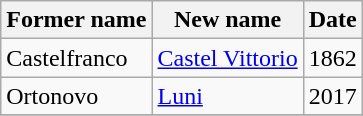<table class="wikitable sortable">
<tr>
<th>Former name</th>
<th>New name</th>
<th>Date</th>
</tr>
<tr>
<td>Castelfranco</td>
<td><a href='#'>Castel Vittorio</a></td>
<td>1862</td>
</tr>
<tr>
<td>Ortonovo</td>
<td><a href='#'>Luni</a></td>
<td>2017</td>
</tr>
<tr>
</tr>
</table>
